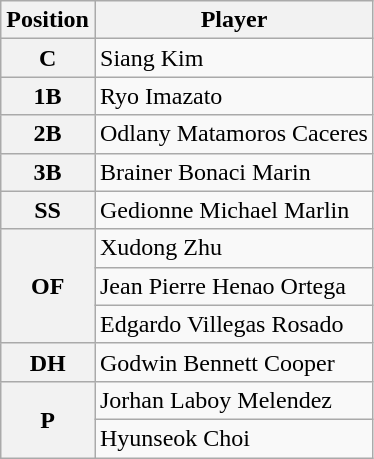<table class = wikitable>
<tr>
<th>Position</th>
<th>Player</th>
</tr>
<tr>
<th>C</th>
<td> Siang Kim</td>
</tr>
<tr>
<th>1B</th>
<td> Ryo Imazato</td>
</tr>
<tr>
<th>2B</th>
<td> Odlany Matamoros Caceres</td>
</tr>
<tr>
<th>3B</th>
<td> Brainer Bonaci Marin</td>
</tr>
<tr>
<th>SS</th>
<td> Gedionne Michael Marlin</td>
</tr>
<tr>
<th rowspan=3>OF</th>
<td> Xudong Zhu</td>
</tr>
<tr>
<td> Jean Pierre Henao Ortega</td>
</tr>
<tr>
<td> Edgardo Villegas Rosado</td>
</tr>
<tr>
<th>DH</th>
<td> Godwin Bennett Cooper</td>
</tr>
<tr>
<th rowspan=2>P</th>
<td> Jorhan Laboy Melendez</td>
</tr>
<tr>
<td> Hyunseok Choi</td>
</tr>
</table>
